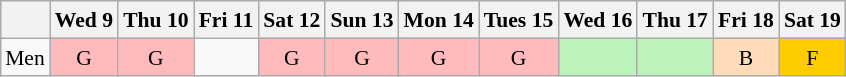<table class="wikitable" style="margin:0.5em auto; font-size:90%; line-height:1.25em; text-align:center;">
<tr style="text-align:center;">
<th></th>
<th colspan=2>Wed 9</th>
<th colspan=2>Thu 10</th>
<th colspan=2>Fri 11</th>
<th colspan=2>Sat 12</th>
<th colspan=2>Sun 13</th>
<th colspan=2>Mon 14</th>
<th colspan=2>Tues 15</th>
<th colspan=2>Wed 16</th>
<th colspan=2>Thu 17</th>
<th colspan=2>Fri 18</th>
<th colspan=2>Sat 19</th>
</tr>
<tr>
<td style="text-align:left;">Men</td>
<td colspan="2" style="background-color:#FFBBBB;">G</td>
<td colspan="2" style="background-color:#FFBBBB;">G</td>
<td colspan=2></td>
<td colspan="2" style="background-color:#FFBBBB;">G</td>
<td colspan="2" style="background-color:#FFBBBB;">G</td>
<td colspan="2" style="background-color:#FFBBBB;">G</td>
<td colspan="2" style="background-color:#FFBBBB;">G</td>
<td colspan="2" style="background-color:#BBF3BB;"></td>
<td colspan="2" style="background-color:#BBF3BB;"></td>
<td colspan="2" style="background-color:#FEDCBA;">B</td>
<td colspan="2" style="background-color:#FFCC00;">F</td>
</tr>
</table>
